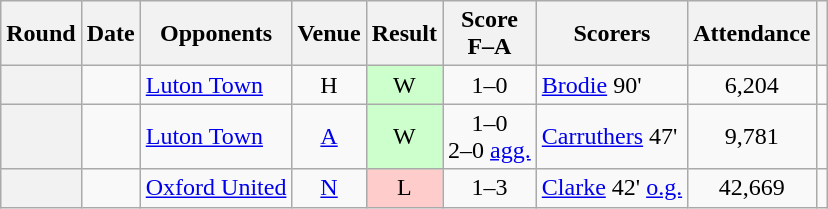<table class="wikitable plainrowheaders sortable" style="text-align:center;">
<tr>
<th scope="col">Round</th>
<th scope="col">Date</th>
<th scope="col">Opponents</th>
<th scope="col">Venue</th>
<th scope="col">Result</th>
<th scope="col">Score<br>F–A</th>
<th scope="col" class="unsortable">Scorers</th>
<th scope="col">Attendance</th>
<th scope="col" class="unsortable"></th>
</tr>
<tr>
<th scope="row"></th>
<td style="text-align:left;"></td>
<td style="text-align:left;"><a href='#'>Luton Town</a></td>
<td>H</td>
<td style=background-color:#CCFFCC>W</td>
<td>1–0</td>
<td style="text-align:left;"><a href='#'>Brodie</a> 90'</td>
<td>6,204</td>
<td></td>
</tr>
<tr>
<th scope="row"></th>
<td style="text-align:left;"></td>
<td style="text-align:left;"><a href='#'>Luton Town</a></td>
<td><a href='#'>A</a></td>
<td style=background-color:#CCFFCC>W</td>
<td>1–0<br>2–0 <a href='#'>agg.</a></td>
<td style="text-align:left;"><a href='#'>Carruthers</a> 47'</td>
<td>9,781</td>
<td></td>
</tr>
<tr>
<th scope="row"></th>
<td style="text-align:left;"></td>
<td style="text-align:left;"><a href='#'>Oxford United</a></td>
<td><a href='#'>N</a></td>
<td style=background-color:#FFCCCC>L</td>
<td>1–3</td>
<td style="text-align:left;"><a href='#'>Clarke</a> 42' <a href='#'>o.g.</a></td>
<td>42,669</td>
<td></td>
</tr>
</table>
